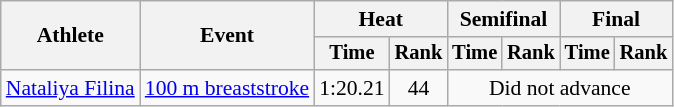<table class=wikitable style="font-size:90%">
<tr>
<th rowspan="2">Athlete</th>
<th rowspan="2">Event</th>
<th colspan="2">Heat</th>
<th colspan="2">Semifinal</th>
<th colspan="2">Final</th>
</tr>
<tr style="font-size:95%">
<th>Time</th>
<th>Rank</th>
<th>Time</th>
<th>Rank</th>
<th>Time</th>
<th>Rank</th>
</tr>
<tr align=center>
<td align=left><a href='#'>Nataliya Filina</a></td>
<td align=left><a href='#'>100 m breaststroke</a></td>
<td>1:20.21</td>
<td>44</td>
<td colspan=4>Did not advance</td>
</tr>
</table>
